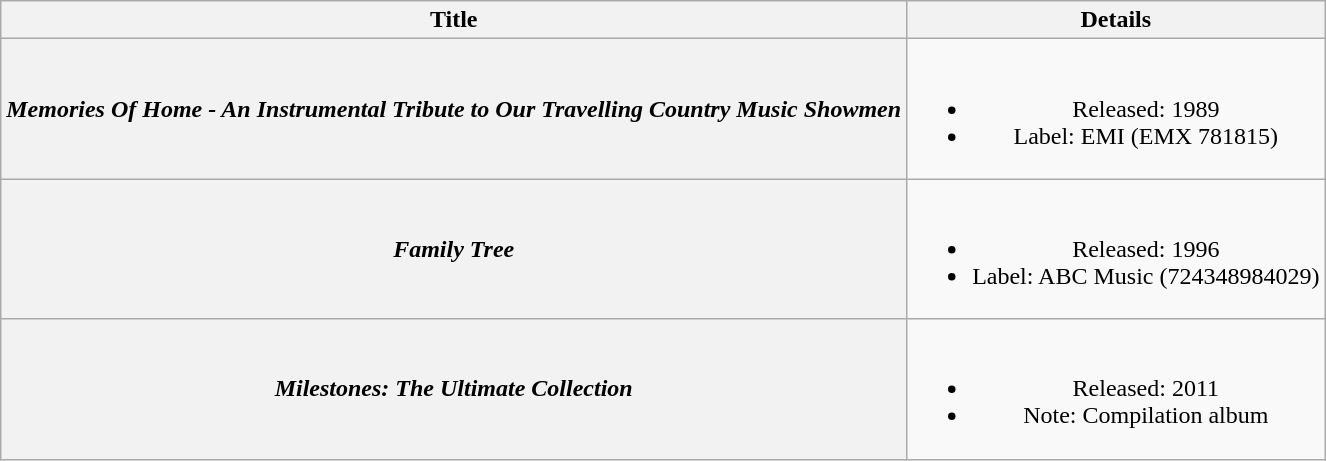<table class="wikitable plainrowheaders" style="text-align:center;" border="1">
<tr>
<th scope="col">Title</th>
<th scope="col">Details</th>
</tr>
<tr>
<th scope="row"><em>Memories Of Home - An Instrumental Tribute to Our Travelling Country Music Showmen</em></th>
<td><br><ul><li>Released: 1989</li><li>Label: EMI (EMX 781815)</li></ul></td>
</tr>
<tr>
<th scope="row"><em>Family Tree</em></th>
<td><br><ul><li>Released: 1996</li><li>Label: ABC Music (724348984029)</li></ul></td>
</tr>
<tr>
<th scope="row"><em>Milestones: The Ultimate Collection</em></th>
<td><br><ul><li>Released: 2011</li><li>Note: Compilation album</li></ul></td>
</tr>
</table>
